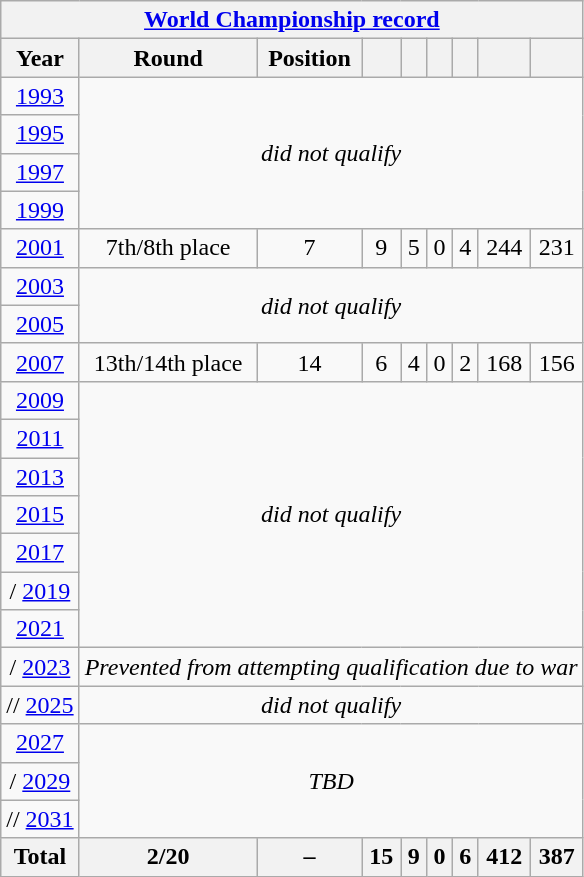<table class="wikitable" style="text-align: center;">
<tr>
<th colspan=9><a href='#'>World Championship record</a></th>
</tr>
<tr>
<th>Year</th>
<th>Round</th>
<th>Position</th>
<th></th>
<th></th>
<th></th>
<th></th>
<th></th>
<th></th>
</tr>
<tr>
<td> <a href='#'>1993</a></td>
<td colspan="8" rowspan="4"><em>did not qualify</em></td>
</tr>
<tr>
<td> <a href='#'>1995</a></td>
</tr>
<tr>
<td> <a href='#'>1997</a></td>
</tr>
<tr>
<td> <a href='#'>1999</a></td>
</tr>
<tr>
<td> <a href='#'>2001</a></td>
<td>7th/8th place</td>
<td>7</td>
<td>9</td>
<td>5</td>
<td>0</td>
<td>4</td>
<td>244</td>
<td>231</td>
</tr>
<tr>
<td> <a href='#'>2003</a></td>
<td colspan="8" rowspan="2"><em>did not qualify</em></td>
</tr>
<tr>
<td> <a href='#'>2005</a></td>
</tr>
<tr>
<td> <a href='#'>2007</a></td>
<td>13th/14th place</td>
<td>14</td>
<td>6</td>
<td>4</td>
<td>0</td>
<td>2</td>
<td>168</td>
<td>156</td>
</tr>
<tr>
<td> <a href='#'>2009</a></td>
<td colspan="8" rowspan="7"><em>did not qualify</em></td>
</tr>
<tr>
<td> <a href='#'>2011</a></td>
</tr>
<tr>
<td> <a href='#'>2013</a></td>
</tr>
<tr>
<td> <a href='#'>2015</a></td>
</tr>
<tr>
<td> <a href='#'>2017</a></td>
</tr>
<tr>
<td>/ <a href='#'>2019</a></td>
</tr>
<tr>
<td> <a href='#'>2021</a></td>
</tr>
<tr>
<td>/ <a href='#'>2023</a></td>
<td colspan="8"><em>Prevented from attempting qualification due to war</em></td>
</tr>
<tr>
<td>// <a href='#'>2025</a></td>
<td colspan="8"><em>did not qualify</em></td>
</tr>
<tr>
<td> <a href='#'>2027</a></td>
<td colspan="8" rowspan="3"><em>TBD</em></td>
</tr>
<tr>
<td>/ <a href='#'>2029</a></td>
</tr>
<tr>
<td>// <a href='#'>2031</a></td>
</tr>
<tr>
<th>Total</th>
<th>2/20</th>
<th>–</th>
<th>15</th>
<th>9</th>
<th>0</th>
<th>6</th>
<th>412</th>
<th>387</th>
</tr>
</table>
